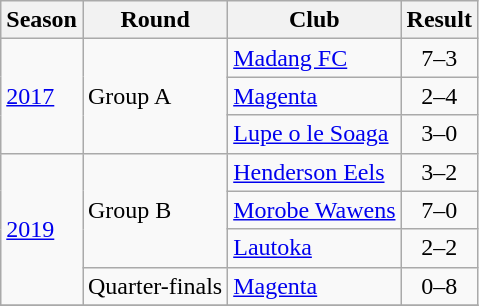<table class="wikitable">
<tr>
<th>Season</th>
<th>Round</th>
<th>Club</th>
<th>Result</th>
</tr>
<tr>
<td rowspan="3"><a href='#'>2017</a></td>
<td rowspan="3">Group A</td>
<td> <a href='#'>Madang FC</a></td>
<td style="text-align:center;">7–3</td>
</tr>
<tr>
<td> <a href='#'>Magenta</a></td>
<td style="text-align:center;">2–4</td>
</tr>
<tr>
<td> <a href='#'>Lupe o le Soaga</a></td>
<td style="text-align:center;">3–0</td>
</tr>
<tr>
<td rowspan="4"><a href='#'>2019</a></td>
<td rowspan="3">Group B</td>
<td> <a href='#'>Henderson Eels</a></td>
<td style="text-align:center;">3–2</td>
</tr>
<tr>
<td> <a href='#'>Morobe Wawens</a></td>
<td style="text-align:center;">7–0</td>
</tr>
<tr>
<td> <a href='#'>Lautoka</a></td>
<td style="text-align:center;">2–2</td>
</tr>
<tr>
<td>Quarter-finals</td>
<td> <a href='#'>Magenta</a></td>
<td style="text-align:center;">0–8</td>
</tr>
<tr>
</tr>
</table>
